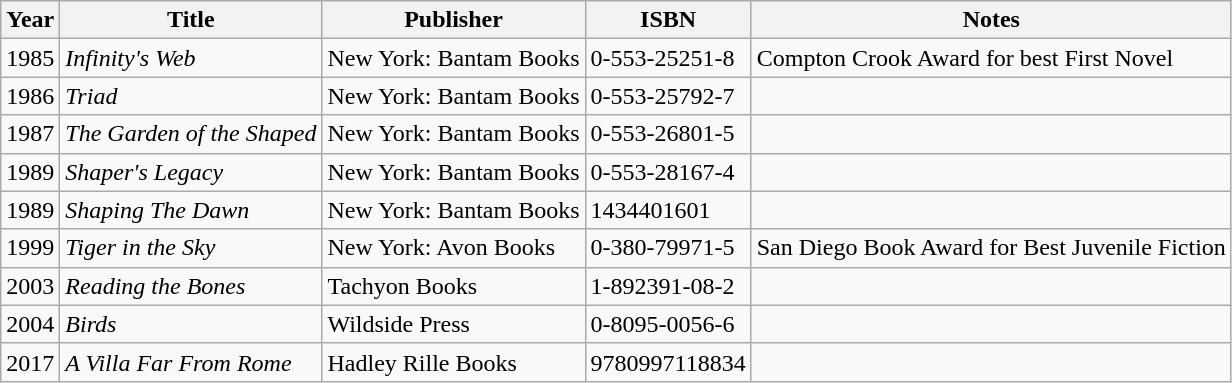<table class="wikitable">
<tr>
<th>Year</th>
<th>Title</th>
<th>Publisher</th>
<th>ISBN</th>
<th>Notes</th>
</tr>
<tr>
<td>1985</td>
<td><em>Infinity's Web</em></td>
<td>New York: Bantam Books</td>
<td>0-553-25251-8</td>
<td>Compton Crook Award for best First Novel</td>
</tr>
<tr>
<td>1986</td>
<td><em>Triad</em></td>
<td>New York: Bantam Books</td>
<td>0-553-25792-7</td>
<td></td>
</tr>
<tr>
<td>1987</td>
<td><em>The Garden of the Shaped</em></td>
<td>New York: Bantam Books</td>
<td>0-553-26801-5</td>
<td></td>
</tr>
<tr>
<td>1989</td>
<td><em>Shaper's Legacy</em></td>
<td>New York: Bantam Books</td>
<td>0-553-28167-4</td>
<td></td>
</tr>
<tr>
<td>1989</td>
<td><em>Shaping The Dawn</em></td>
<td>New York: Bantam Books</td>
<td>1434401601</td>
<td></td>
</tr>
<tr>
<td>1999</td>
<td><em>Tiger in the Sky</em></td>
<td>New York: Avon Books</td>
<td>0-380-79971-5</td>
<td>San Diego Book Award for Best Juvenile Fiction</td>
</tr>
<tr>
<td>2003</td>
<td><em>Reading the Bones</em></td>
<td>Tachyon Books</td>
<td>1-892391-08-2</td>
<td></td>
</tr>
<tr>
<td>2004</td>
<td><em>Birds</em></td>
<td>Wildside Press</td>
<td>0-8095-0056-6</td>
<td></td>
</tr>
<tr>
<td>2017</td>
<td><em>A Villa Far From Rome</em></td>
<td>Hadley Rille Books</td>
<td>9780997118834</td>
<td></td>
</tr>
</table>
